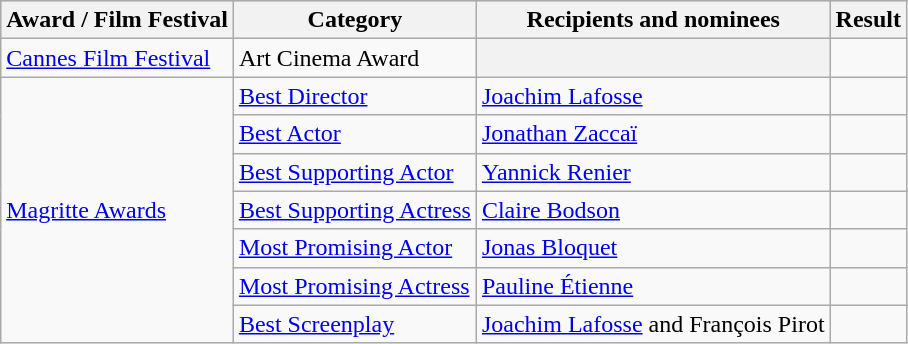<table class="wikitable plainrowheaders sortable">
<tr style="background:#ccc; text-align:center;">
<th scope="col">Award / Film Festival</th>
<th scope="col">Category</th>
<th scope="col">Recipients and nominees</th>
<th scope="col">Result</th>
</tr>
<tr>
<td><a href='#'>Cannes Film Festival</a></td>
<td>Art Cinema Award</td>
<th></th>
<td></td>
</tr>
<tr>
<td rowspan=7><a href='#'>Magritte Awards</a></td>
<td><a href='#'>Best Director</a></td>
<td><a href='#'>Joachim Lafosse</a></td>
<td></td>
</tr>
<tr>
<td><a href='#'>Best Actor</a></td>
<td><a href='#'>Jonathan Zaccaï</a></td>
<td></td>
</tr>
<tr>
<td><a href='#'>Best Supporting Actor</a></td>
<td><a href='#'>Yannick Renier</a></td>
<td></td>
</tr>
<tr>
<td><a href='#'>Best Supporting Actress</a></td>
<td><a href='#'>Claire Bodson</a></td>
<td></td>
</tr>
<tr>
<td><a href='#'>Most Promising Actor</a></td>
<td><a href='#'>Jonas Bloquet</a></td>
<td></td>
</tr>
<tr>
<td><a href='#'>Most Promising Actress</a></td>
<td><a href='#'>Pauline Étienne</a></td>
<td></td>
</tr>
<tr>
<td><a href='#'>Best Screenplay</a></td>
<td><a href='#'>Joachim Lafosse</a> and François Pirot</td>
<td></td>
</tr>
</table>
